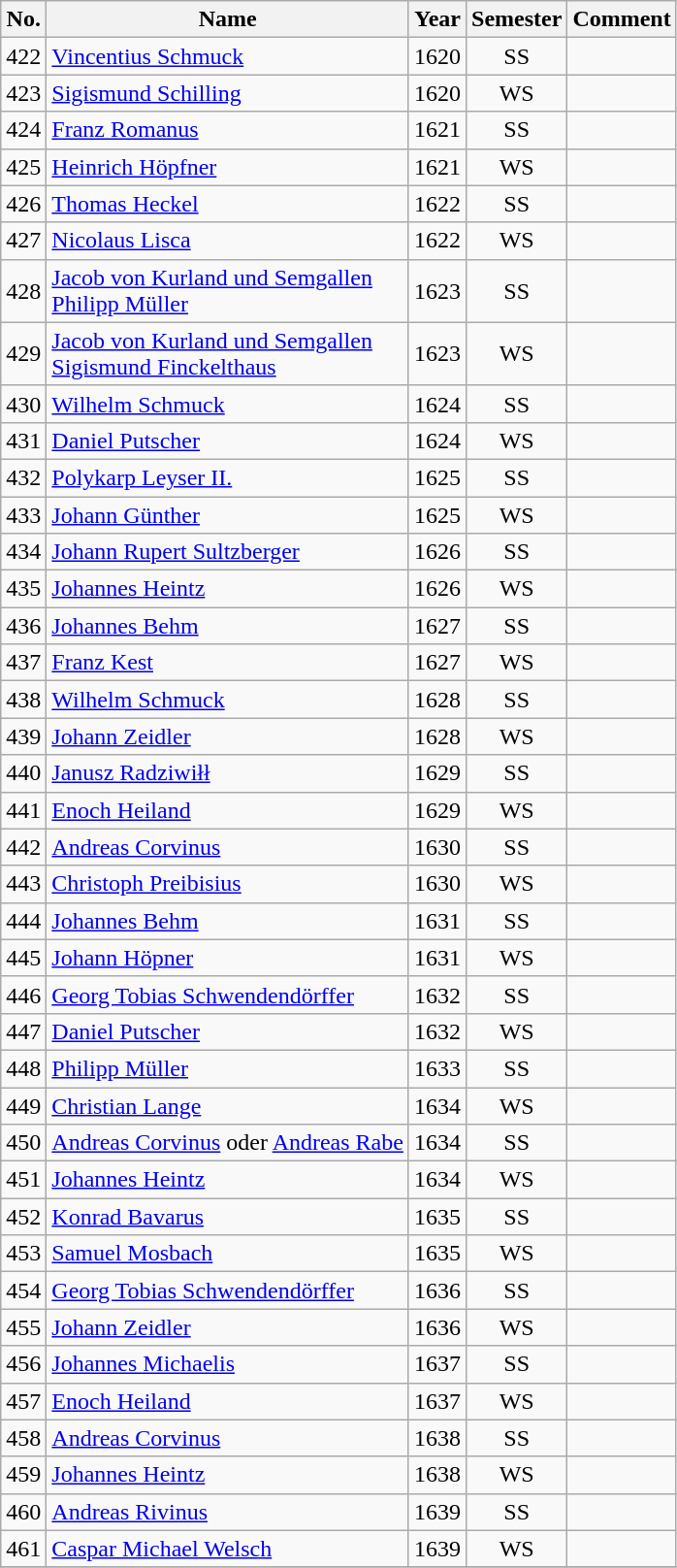<table class="wikitable">
<tr>
<th bgcolor="silver">No.</th>
<th bgcolor="silver">Name</th>
<th bgcolor="silver">Year</th>
<th bgcolor="silver">Semester</th>
<th bgcolor="silver">Comment</th>
</tr>
<tr>
<td>422</td>
<td><a href='#'>Vincentius Schmuck</a></td>
<td>1620</td>
<td align="center">SS</td>
<td></td>
</tr>
<tr>
<td>423</td>
<td><a href='#'>Sigismund Schilling</a></td>
<td>1620</td>
<td align="center">WS</td>
<td></td>
</tr>
<tr>
<td>424</td>
<td><a href='#'>Franz Romanus</a></td>
<td>1621</td>
<td align="center">SS</td>
<td></td>
</tr>
<tr>
<td>425</td>
<td><a href='#'>Heinrich Höpfner</a></td>
<td>1621</td>
<td align="center">WS</td>
<td></td>
</tr>
<tr>
<td>426</td>
<td><a href='#'>Thomas Heckel</a></td>
<td>1622</td>
<td align="center">SS</td>
<td></td>
</tr>
<tr>
<td>427</td>
<td><a href='#'>Nicolaus Lisca</a></td>
<td>1622</td>
<td align="center">WS</td>
<td></td>
</tr>
<tr>
<td>428</td>
<td><a href='#'>Jacob von Kurland und Semgallen</a><br><a href='#'>Philipp Müller</a></td>
<td>1623</td>
<td align="center">SS</td>
<td></td>
</tr>
<tr>
<td>429</td>
<td><a href='#'>Jacob von Kurland und Semgallen</a><br><a href='#'>Sigismund Finckelthaus</a></td>
<td>1623</td>
<td align="center">WS</td>
<td></td>
</tr>
<tr>
<td>430</td>
<td><a href='#'>Wilhelm Schmuck</a></td>
<td>1624</td>
<td align="center">SS</td>
<td></td>
</tr>
<tr>
<td>431</td>
<td><a href='#'>Daniel Putscher</a></td>
<td>1624</td>
<td align="center">WS</td>
<td></td>
</tr>
<tr>
<td>432</td>
<td><a href='#'>Polykarp Leyser II.</a></td>
<td>1625</td>
<td align="center">SS</td>
<td></td>
</tr>
<tr>
<td>433</td>
<td><a href='#'>Johann Günther</a></td>
<td>1625</td>
<td align="center">WS</td>
<td></td>
</tr>
<tr>
<td>434</td>
<td><a href='#'>Johann Rupert Sultzberger</a></td>
<td>1626</td>
<td align="center">SS</td>
<td></td>
</tr>
<tr>
<td>435</td>
<td><a href='#'>Johannes Heintz</a></td>
<td>1626</td>
<td align="center">WS</td>
<td></td>
</tr>
<tr>
<td>436</td>
<td><a href='#'>Johannes Behm</a></td>
<td>1627</td>
<td align="center">SS</td>
<td></td>
</tr>
<tr>
<td>437</td>
<td><a href='#'>Franz Kest</a></td>
<td>1627</td>
<td align="center">WS</td>
<td></td>
</tr>
<tr>
<td>438</td>
<td><a href='#'>Wilhelm Schmuck</a></td>
<td>1628</td>
<td align="center">SS</td>
<td></td>
</tr>
<tr>
<td>439</td>
<td><a href='#'>Johann Zeidler</a></td>
<td>1628</td>
<td align="center">WS</td>
<td></td>
</tr>
<tr>
<td>440</td>
<td><a href='#'>Janusz Radziwiłł</a></td>
<td>1629</td>
<td align="center">SS</td>
<td></td>
</tr>
<tr>
<td>441</td>
<td><a href='#'>Enoch Heiland</a></td>
<td>1629</td>
<td align="center">WS</td>
<td></td>
</tr>
<tr>
<td>442</td>
<td><a href='#'>Andreas Corvinus</a></td>
<td>1630</td>
<td align="center">SS</td>
<td></td>
</tr>
<tr>
<td>443</td>
<td><a href='#'>Christoph Preibisius</a></td>
<td>1630</td>
<td align="center">WS</td>
<td></td>
</tr>
<tr>
<td>444</td>
<td><a href='#'>Johannes Behm</a></td>
<td>1631</td>
<td align="center">SS</td>
<td></td>
</tr>
<tr>
<td>445</td>
<td><a href='#'>Johann Höpner</a></td>
<td>1631</td>
<td align="center">WS</td>
<td></td>
</tr>
<tr>
<td>446</td>
<td><a href='#'>Georg Tobias Schwendendörffer</a></td>
<td>1632</td>
<td align="center">SS</td>
<td></td>
</tr>
<tr>
<td>447</td>
<td><a href='#'>Daniel Putscher</a></td>
<td>1632</td>
<td align="center">WS</td>
<td></td>
</tr>
<tr>
<td>448</td>
<td><a href='#'>Philipp Müller</a></td>
<td>1633</td>
<td align="center">SS</td>
<td></td>
</tr>
<tr>
<td>449</td>
<td><a href='#'>Christian Lange</a></td>
<td>1634</td>
<td align="center">WS</td>
<td></td>
</tr>
<tr>
<td>450</td>
<td><a href='#'>Andreas Corvinus</a> oder <a href='#'>Andreas Rabe</a></td>
<td>1634</td>
<td align="center">SS</td>
<td></td>
</tr>
<tr>
<td>451</td>
<td><a href='#'>Johannes Heintz</a></td>
<td>1634</td>
<td align="center">WS</td>
<td></td>
</tr>
<tr>
<td>452</td>
<td><a href='#'>Konrad Bavarus</a></td>
<td>1635</td>
<td align="center">SS</td>
<td></td>
</tr>
<tr>
<td>453</td>
<td><a href='#'>Samuel Mosbach</a></td>
<td>1635</td>
<td align="center">WS</td>
<td></td>
</tr>
<tr>
<td>454</td>
<td><a href='#'>Georg Tobias Schwendendörffer</a></td>
<td>1636</td>
<td align="center">SS</td>
<td></td>
</tr>
<tr>
<td>455</td>
<td><a href='#'>Johann Zeidler</a></td>
<td>1636</td>
<td align="center">WS</td>
<td></td>
</tr>
<tr>
<td>456</td>
<td><a href='#'>Johannes Michaelis</a></td>
<td>1637</td>
<td align="center">SS</td>
<td></td>
</tr>
<tr>
<td>457</td>
<td><a href='#'>Enoch Heiland</a></td>
<td>1637</td>
<td align="center">WS</td>
<td></td>
</tr>
<tr>
<td>458</td>
<td><a href='#'>Andreas Corvinus</a></td>
<td>1638</td>
<td align="center">SS</td>
<td></td>
</tr>
<tr>
<td>459</td>
<td><a href='#'>Johannes Heintz</a></td>
<td>1638</td>
<td align="center">WS</td>
<td></td>
</tr>
<tr>
<td>460</td>
<td><a href='#'>Andreas Rivinus</a></td>
<td>1639</td>
<td align="center">SS</td>
<td></td>
</tr>
<tr>
<td>461</td>
<td><a href='#'>Caspar Michael Welsch</a></td>
<td>1639</td>
<td align="center">WS</td>
<td></td>
</tr>
<tr>
</tr>
</table>
